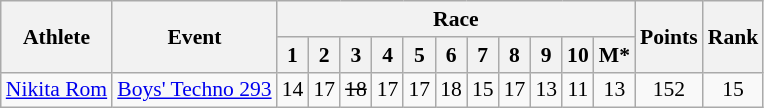<table class="wikitable" border="1" style="font-size:90%">
<tr>
<th rowspan=2>Athlete</th>
<th rowspan=2>Event</th>
<th colspan=11>Race</th>
<th rowspan=2>Points</th>
<th rowspan=2>Rank</th>
</tr>
<tr>
<th>1</th>
<th>2</th>
<th>3</th>
<th>4</th>
<th>5</th>
<th>6</th>
<th>7</th>
<th>8</th>
<th>9</th>
<th>10</th>
<th>M*</th>
</tr>
<tr>
<td><a href='#'>Nikita Rom</a></td>
<td><a href='#'>Boys' Techno 293</a></td>
<td align=center>14</td>
<td align=center>17</td>
<td align=center><s>18</s></td>
<td align=center>17</td>
<td align=center>17</td>
<td align=center>18</td>
<td align=center>15</td>
<td align=center>17</td>
<td align=center>13</td>
<td align=center>11</td>
<td align=center>13</td>
<td align=center>152</td>
<td align=center>15</td>
</tr>
</table>
